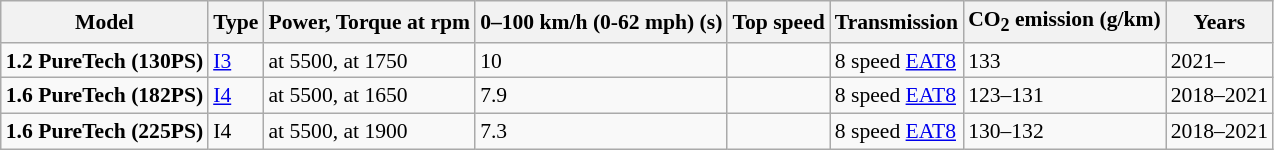<table class="wikitable collapsible sortable" style="font-size:90%;">
<tr>
<th>Model</th>
<th>Type</th>
<th>Power, Torque at rpm</th>
<th>0–100 km/h (0-62 mph) (s)</th>
<th>Top speed</th>
<th>Transmission</th>
<th>CO<sub>2</sub> emission (g/km)</th>
<th>Years</th>
</tr>
<tr>
<td><strong>1.2 PureTech (130PS)</strong></td>
<td> <a href='#'>I3</a></td>
<td> at 5500,  at 1750</td>
<td>10</td>
<td></td>
<td>8 speed <a href='#'>EAT8</a></td>
<td>133</td>
<td>2021–</td>
</tr>
<tr>
<td><strong>1.6 PureTech (182PS)</strong></td>
<td> <a href='#'>I4</a></td>
<td> at 5500,  at 1650</td>
<td>7.9</td>
<td></td>
<td>8 speed <a href='#'>EAT8</a></td>
<td>123–131</td>
<td>2018–2021</td>
</tr>
<tr>
<td><strong>1.6 PureTech (225PS)</strong></td>
<td> I4</td>
<td> at 5500,  at 1900</td>
<td>7.3</td>
<td></td>
<td>8 speed <a href='#'>EAT8</a></td>
<td>130–132</td>
<td>2018–2021</td>
</tr>
</table>
